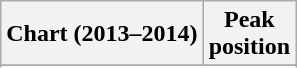<table class="wikitable sortable plainrowheaders" style="text-align:center;">
<tr>
<th>Chart (2013–2014)</th>
<th>Peak<br>position</th>
</tr>
<tr>
</tr>
<tr>
</tr>
</table>
